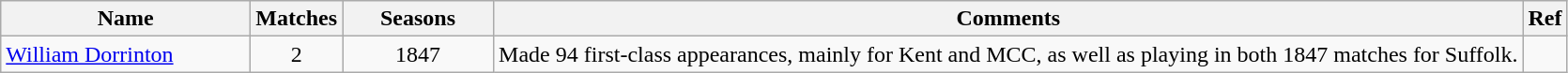<table class="wikitable">
<tr>
<th style="width:170px">Name</th>
<th>Matches</th>
<th style="width: 100px">Seasons</th>
<th>Comments</th>
<th>Ref</th>
</tr>
<tr>
<td><a href='#'>William Dorrinton</a></td>
<td align=center>2</td>
<td align=center>1847</td>
<td>Made 94 first-class appearances, mainly for Kent and MCC, as well as playing in both 1847 matches for Suffolk.</td>
<td></td>
</tr>
</table>
